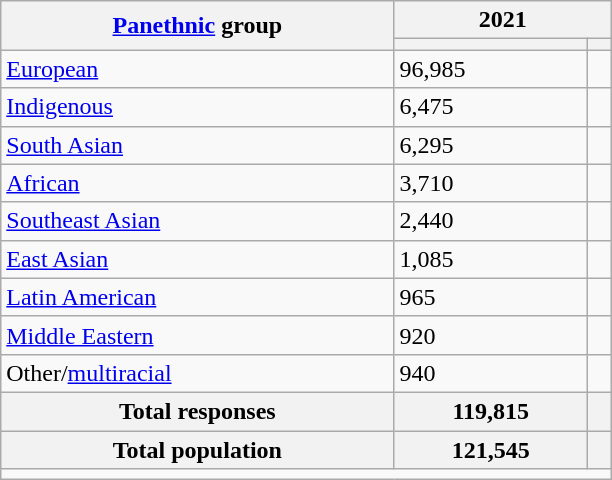<table class="wikitable collapsible sortable">
<tr>
<th rowspan="2"><a href='#'>Panethnic</a> group</th>
<th colspan="2">2021</th>
</tr>
<tr>
<th><a href='#'></a></th>
<th></th>
</tr>
<tr>
<td><a href='#'>European</a></td>
<td>96,985</td>
<td></td>
</tr>
<tr>
<td><a href='#'>Indigenous</a></td>
<td>6,475</td>
<td></td>
</tr>
<tr>
<td><a href='#'>South Asian</a></td>
<td>6,295</td>
<td></td>
</tr>
<tr>
<td><a href='#'>African</a></td>
<td>3,710</td>
<td></td>
</tr>
<tr>
<td><a href='#'>Southeast Asian</a></td>
<td>2,440</td>
<td></td>
</tr>
<tr>
<td><a href='#'>East Asian</a></td>
<td>1,085</td>
<td></td>
</tr>
<tr>
<td><a href='#'>Latin American</a></td>
<td>965</td>
<td></td>
</tr>
<tr>
<td><a href='#'>Middle Eastern</a></td>
<td>920</td>
<td></td>
</tr>
<tr>
<td>Other/<a href='#'>multiracial</a></td>
<td>940</td>
<td></td>
</tr>
<tr>
<th>Total responses</th>
<th>119,815</th>
<th></th>
</tr>
<tr class="sortbottom">
<th>Total population</th>
<th>121,545</th>
<th></th>
</tr>
<tr class="sortbottom">
<td colspan="15" style="width: 25em;"></td>
</tr>
</table>
